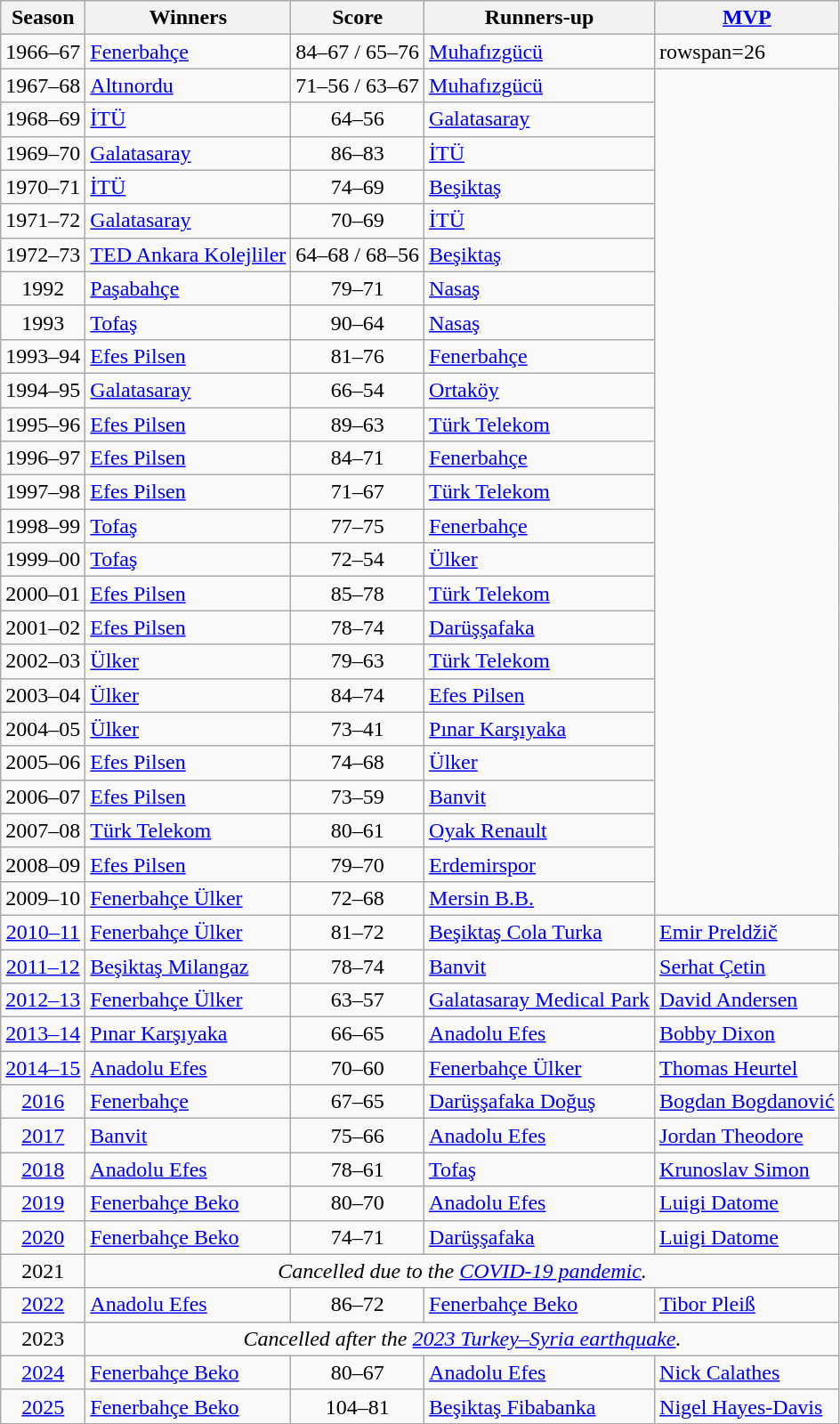<table class="wikitable">
<tr>
<th>Season</th>
<th>Winners</th>
<th>Score</th>
<th>Runners-up</th>
<th><a href='#'>MVP</a></th>
</tr>
<tr>
<td align=center>1966–67</td>
<td><a href='#'>Fenerbahçe</a></td>
<td align=center>84–67 / 65–76</td>
<td><a href='#'>Muhafızgücü</a></td>
<td>rowspan=26 </td>
</tr>
<tr>
<td align=center>1967–68</td>
<td><a href='#'>Altınordu</a></td>
<td align=center>71–56 / 63–67</td>
<td><a href='#'>Muhafızgücü</a></td>
</tr>
<tr>
<td align=center>1968–69</td>
<td><a href='#'>İTÜ</a></td>
<td align=center>64–56</td>
<td><a href='#'>Galatasaray</a></td>
</tr>
<tr>
<td align=center>1969–70</td>
<td><a href='#'>Galatasaray</a></td>
<td align=center>86–83</td>
<td><a href='#'>İTÜ</a></td>
</tr>
<tr>
<td align=center>1970–71</td>
<td><a href='#'>İTÜ</a></td>
<td align=center>74–69</td>
<td><a href='#'>Beşiktaş</a></td>
</tr>
<tr>
<td align=center>1971–72</td>
<td><a href='#'>Galatasaray</a></td>
<td align=center>70–69</td>
<td><a href='#'>İTÜ</a></td>
</tr>
<tr>
<td align=center>1972–73</td>
<td><a href='#'>TED Ankara Kolejliler</a></td>
<td align=center>64–68 / 68–56</td>
<td><a href='#'>Beşiktaş</a></td>
</tr>
<tr>
<td align=center>1992</td>
<td><a href='#'>Paşabahçe</a></td>
<td align=center>79–71</td>
<td><a href='#'>Nasaş</a></td>
</tr>
<tr>
<td align=center>1993</td>
<td><a href='#'>Tofaş</a></td>
<td align=center>90–64</td>
<td><a href='#'>Nasaş</a></td>
</tr>
<tr>
<td align=center>1993–94</td>
<td><a href='#'>Efes Pilsen</a></td>
<td align=center>81–76</td>
<td><a href='#'>Fenerbahçe</a></td>
</tr>
<tr>
<td align=center>1994–95</td>
<td><a href='#'>Galatasaray</a></td>
<td align=center>66–54</td>
<td><a href='#'>Ortaköy</a></td>
</tr>
<tr>
<td align=center>1995–96</td>
<td><a href='#'>Efes Pilsen</a></td>
<td align=center>89–63</td>
<td><a href='#'>Türk Telekom</a></td>
</tr>
<tr>
<td align=center>1996–97</td>
<td><a href='#'>Efes Pilsen</a></td>
<td align=center>84–71</td>
<td><a href='#'>Fenerbahçe</a></td>
</tr>
<tr>
<td align=center>1997–98</td>
<td><a href='#'>Efes Pilsen</a></td>
<td align=center>71–67</td>
<td><a href='#'>Türk Telekom</a></td>
</tr>
<tr>
<td align=center>1998–99</td>
<td><a href='#'>Tofaş</a></td>
<td align=center>77–75</td>
<td><a href='#'>Fenerbahçe</a></td>
</tr>
<tr>
<td align=center>1999–00</td>
<td><a href='#'>Tofaş</a></td>
<td align=center>72–54</td>
<td><a href='#'>Ülker</a></td>
</tr>
<tr>
<td align=center>2000–01</td>
<td><a href='#'>Efes Pilsen</a></td>
<td align=center>85–78</td>
<td><a href='#'>Türk Telekom</a></td>
</tr>
<tr>
<td align=center>2001–02</td>
<td><a href='#'>Efes Pilsen</a></td>
<td align=center>78–74</td>
<td><a href='#'>Darüşşafaka</a></td>
</tr>
<tr>
<td align=center>2002–03</td>
<td><a href='#'>Ülker</a></td>
<td align=center>79–63</td>
<td><a href='#'>Türk Telekom</a></td>
</tr>
<tr>
<td align=center>2003–04</td>
<td><a href='#'>Ülker</a></td>
<td align=center>84–74</td>
<td><a href='#'>Efes Pilsen</a></td>
</tr>
<tr>
<td align=center>2004–05</td>
<td><a href='#'>Ülker</a></td>
<td align=center>73–41</td>
<td><a href='#'>Pınar Karşıyaka</a></td>
</tr>
<tr>
<td align=center>2005–06</td>
<td><a href='#'>Efes Pilsen</a></td>
<td align=center>74–68</td>
<td><a href='#'>Ülker</a></td>
</tr>
<tr>
<td align=center>2006–07</td>
<td><a href='#'>Efes Pilsen</a></td>
<td align=center>73–59</td>
<td><a href='#'>Banvit</a></td>
</tr>
<tr>
<td align=center>2007–08</td>
<td><a href='#'>Türk Telekom</a></td>
<td align=center>80–61</td>
<td><a href='#'>Oyak Renault</a></td>
</tr>
<tr>
<td align=center>2008–09</td>
<td><a href='#'>Efes Pilsen</a></td>
<td align=center>79–70</td>
<td><a href='#'>Erdemirspor</a></td>
</tr>
<tr>
<td align=center>2009–10</td>
<td><a href='#'>Fenerbahçe Ülker</a></td>
<td align=center>72–68</td>
<td><a href='#'>Mersin B.B.</a></td>
</tr>
<tr>
<td align=center><a href='#'>2010–11</a></td>
<td><a href='#'>Fenerbahçe Ülker</a></td>
<td align=center>81–72</td>
<td><a href='#'>Beşiktaş Cola Turka</a></td>
<td> <a href='#'>Emir Preldžič</a></td>
</tr>
<tr>
<td align=center><a href='#'>2011–12</a></td>
<td><a href='#'>Beşiktaş Milangaz</a></td>
<td align=center>78–74</td>
<td><a href='#'>Banvit</a></td>
<td> <a href='#'>Serhat Çetin</a></td>
</tr>
<tr>
<td align=center><a href='#'>2012–13</a></td>
<td><a href='#'>Fenerbahçe Ülker</a></td>
<td align=center>63–57</td>
<td><a href='#'>Galatasaray Medical Park</a></td>
<td> <a href='#'>David Andersen</a></td>
</tr>
<tr>
<td align=center><a href='#'>2013–14</a></td>
<td><a href='#'>Pınar Karşıyaka</a></td>
<td align=center>66–65</td>
<td><a href='#'>Anadolu Efes</a></td>
<td> <a href='#'>Bobby Dixon</a></td>
</tr>
<tr>
<td align=center><a href='#'>2014–15</a></td>
<td><a href='#'>Anadolu Efes</a></td>
<td align=center>70–60</td>
<td><a href='#'>Fenerbahçe Ülker</a></td>
<td> <a href='#'>Thomas Heurtel</a></td>
</tr>
<tr>
<td align=center><a href='#'>2016</a></td>
<td><a href='#'>Fenerbahçe</a></td>
<td align=center>67–65</td>
<td><a href='#'>Darüşşafaka Doğuş</a></td>
<td> <a href='#'>Bogdan Bogdanović</a></td>
</tr>
<tr>
<td align=center><a href='#'>2017</a></td>
<td><a href='#'>Banvit</a></td>
<td align=center>75–66</td>
<td><a href='#'>Anadolu Efes</a></td>
<td> <a href='#'>Jordan Theodore</a></td>
</tr>
<tr>
<td align=center><a href='#'>2018</a></td>
<td><a href='#'>Anadolu Efes</a></td>
<td align=center>78–61</td>
<td><a href='#'>Tofaş</a></td>
<td> <a href='#'>Krunoslav Simon</a></td>
</tr>
<tr>
<td align=center><a href='#'>2019</a></td>
<td><a href='#'>Fenerbahçe Beko</a></td>
<td align=center>80–70</td>
<td><a href='#'>Anadolu Efes</a></td>
<td> <a href='#'>Luigi Datome</a></td>
</tr>
<tr>
<td align=center><a href='#'>2020</a></td>
<td><a href='#'>Fenerbahçe Beko</a></td>
<td align=center>74–71</td>
<td><a href='#'>Darüşşafaka</a></td>
<td> <a href='#'>Luigi Datome</a></td>
</tr>
<tr>
<td align=center>2021</td>
<td colspan=4 style="text-align:center;"><em>Cancelled due to the <a href='#'>COVID-19 pandemic</a>.</em></td>
</tr>
<tr>
<td align=center><a href='#'>2022</a></td>
<td><a href='#'>Anadolu Efes</a></td>
<td align=center>86–72</td>
<td><a href='#'>Fenerbahçe Beko</a></td>
<td> <a href='#'>Tibor Pleiß</a></td>
</tr>
<tr>
<td align=center>2023</td>
<td colspan=4 style="text-align:center;"><em>Cancelled after the <a href='#'>2023 Turkey–Syria earthquake</a>.</em></td>
</tr>
<tr>
<td align=center><a href='#'>2024</a></td>
<td><a href='#'>Fenerbahçe Beko</a></td>
<td align=center>80–67</td>
<td><a href='#'>Anadolu Efes</a></td>
<td> <a href='#'>Nick Calathes</a></td>
</tr>
<tr>
<td align=center><a href='#'>2025</a></td>
<td><a href='#'>Fenerbahçe Beko</a></td>
<td align=center>104–81</td>
<td><a href='#'>Beşiktaş Fibabanka</a></td>
<td> <a href='#'>Nigel Hayes-Davis</a></td>
</tr>
</table>
